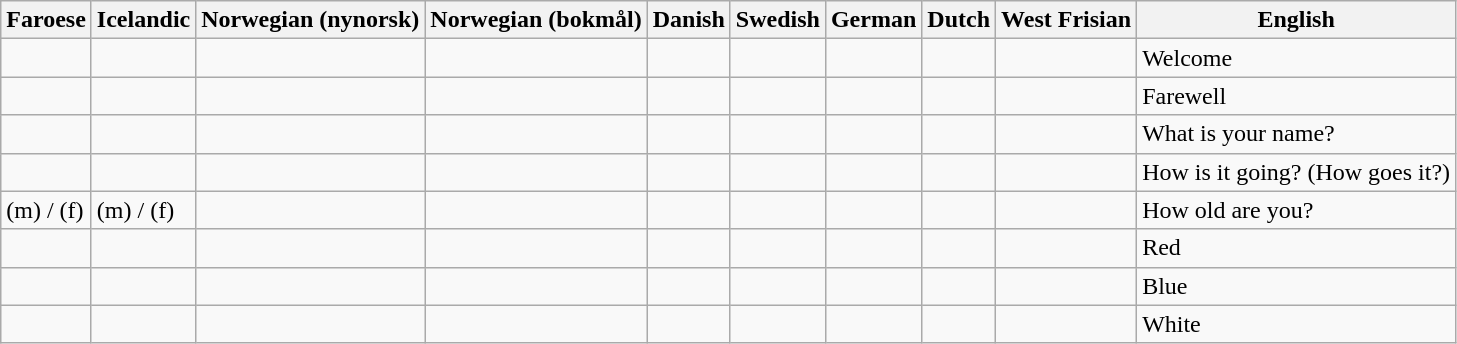<table class="wikitable sortable">
<tr>
<th>Faroese</th>
<th>Icelandic</th>
<th>Norwegian (nynorsk)</th>
<th>Norwegian (bokmål)</th>
<th>Danish</th>
<th>Swedish</th>
<th>German</th>
<th>Dutch</th>
<th>West Frisian</th>
<th>English</th>
</tr>
<tr>
<td></td>
<td></td>
<td></td>
<td></td>
<td></td>
<td></td>
<td></td>
<td></td>
<td></td>
<td>Welcome</td>
</tr>
<tr>
<td></td>
<td></td>
<td></td>
<td></td>
<td></td>
<td></td>
<td></td>
<td></td>
<td></td>
<td>Farewell</td>
</tr>
<tr>
<td></td>
<td></td>
<td></td>
<td></td>
<td></td>
<td></td>
<td></td>
<td></td>
<td></td>
<td>What is your name?</td>
</tr>
<tr>
<td></td>
<td></td>
<td></td>
<td></td>
<td></td>
<td></td>
<td></td>
<td></td>
<td></td>
<td>How is it going? (How goes it?)</td>
</tr>
<tr>
<td> (m) /  (f) </td>
<td> (m) /  (f) </td>
<td></td>
<td></td>
<td></td>
<td></td>
<td></td>
<td></td>
<td></td>
<td>How old are you?</td>
</tr>
<tr>
<td></td>
<td></td>
<td></td>
<td></td>
<td></td>
<td></td>
<td></td>
<td></td>
<td></td>
<td>Red</td>
</tr>
<tr>
<td></td>
<td></td>
<td></td>
<td></td>
<td></td>
<td></td>
<td></td>
<td></td>
<td></td>
<td>Blue</td>
</tr>
<tr>
<td></td>
<td></td>
<td></td>
<td></td>
<td></td>
<td></td>
<td></td>
<td></td>
<td></td>
<td>White</td>
</tr>
</table>
